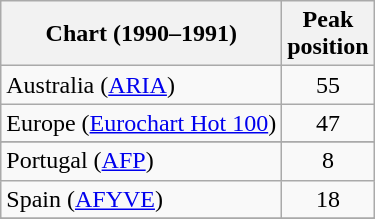<table class="wikitable sortable">
<tr>
<th>Chart (1990–1991)</th>
<th>Peak<br>position</th>
</tr>
<tr>
<td>Australia (<a href='#'>ARIA</a>)</td>
<td align="center">55</td>
</tr>
<tr>
<td>Europe (<a href='#'>Eurochart Hot 100</a>)</td>
<td align="center">47</td>
</tr>
<tr>
</tr>
<tr>
</tr>
<tr>
<td>Portugal (<a href='#'>AFP</a>)</td>
<td align="center">8</td>
</tr>
<tr>
<td>Spain (<a href='#'>AFYVE</a>)</td>
<td align="center">18</td>
</tr>
<tr>
</tr>
<tr>
</tr>
<tr>
</tr>
</table>
